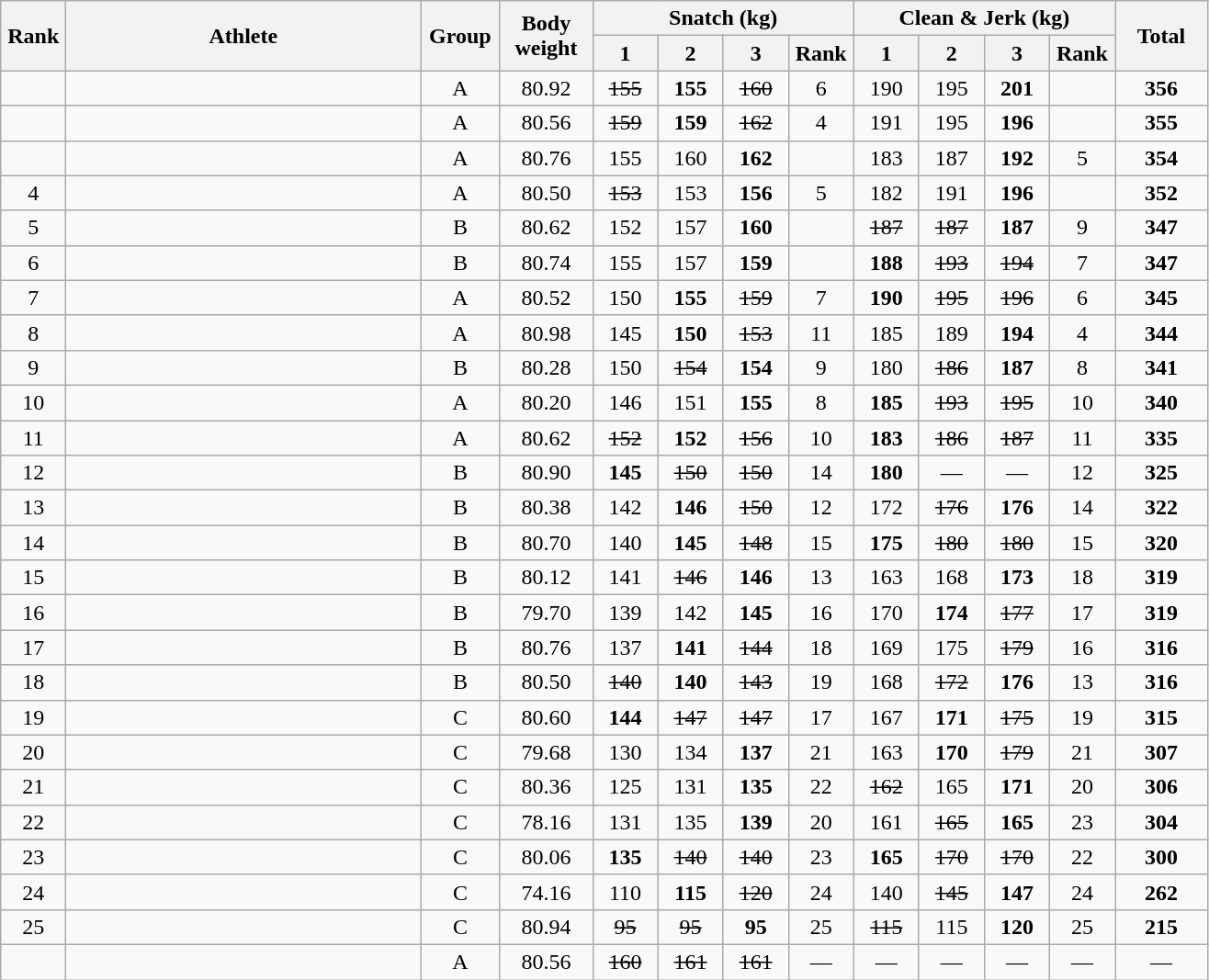<table class = "wikitable" style="text-align:center;">
<tr>
<th rowspan=2 width=40>Rank</th>
<th rowspan=2 width=250>Athlete</th>
<th rowspan=2 width=50>Group</th>
<th rowspan=2 width=60>Body weight</th>
<th colspan=4>Snatch (kg)</th>
<th colspan=4>Clean & Jerk (kg)</th>
<th rowspan=2 width=60>Total</th>
</tr>
<tr>
<th width=40>1</th>
<th width=40>2</th>
<th width=40>3</th>
<th width=40>Rank</th>
<th width=40>1</th>
<th width=40>2</th>
<th width=40>3</th>
<th width=40>Rank</th>
</tr>
<tr>
<td></td>
<td align=left></td>
<td>A</td>
<td>80.92</td>
<td><s>155</s></td>
<td><strong>155</strong></td>
<td><s>160</s></td>
<td>6</td>
<td>190</td>
<td>195</td>
<td><strong>201</strong></td>
<td></td>
<td><strong>356</strong></td>
</tr>
<tr>
<td></td>
<td align=left></td>
<td>A</td>
<td>80.56</td>
<td><s>159</s></td>
<td><strong>159</strong></td>
<td><s>162</s></td>
<td>4</td>
<td>191</td>
<td>195</td>
<td><strong>196</strong></td>
<td></td>
<td><strong>355</strong></td>
</tr>
<tr>
<td></td>
<td align=left></td>
<td>A</td>
<td>80.76</td>
<td>155</td>
<td>160</td>
<td><strong>162</strong></td>
<td></td>
<td>183</td>
<td>187</td>
<td><strong>192</strong></td>
<td>5</td>
<td><strong>354</strong></td>
</tr>
<tr>
<td>4</td>
<td align=left></td>
<td>A</td>
<td>80.50</td>
<td><s>153</s></td>
<td>153</td>
<td><strong>156</strong></td>
<td>5</td>
<td>182</td>
<td>191</td>
<td><strong>196</strong></td>
<td></td>
<td><strong>352</strong></td>
</tr>
<tr>
<td>5</td>
<td align=left></td>
<td>B</td>
<td>80.62</td>
<td>152</td>
<td>157</td>
<td><strong>160</strong></td>
<td></td>
<td><s>187</s></td>
<td><s>187</s></td>
<td><strong>187</strong></td>
<td>9</td>
<td><strong>347</strong></td>
</tr>
<tr>
<td>6</td>
<td align=left></td>
<td>B</td>
<td>80.74</td>
<td>155</td>
<td>157</td>
<td><strong>159</strong></td>
<td></td>
<td><strong>188</strong></td>
<td><s>193</s></td>
<td><s>194</s></td>
<td>7</td>
<td><strong>347</strong></td>
</tr>
<tr>
<td>7</td>
<td align=left></td>
<td>A</td>
<td>80.52</td>
<td>150</td>
<td><strong>155</strong></td>
<td><s>159</s></td>
<td>7</td>
<td><strong>190</strong></td>
<td><s>195</s></td>
<td><s>196</s></td>
<td>6</td>
<td><strong>345</strong></td>
</tr>
<tr>
<td>8</td>
<td align=left></td>
<td>A</td>
<td>80.98</td>
<td>145</td>
<td><strong>150</strong></td>
<td><s>153</s></td>
<td>11</td>
<td>185</td>
<td>189</td>
<td><strong>194</strong></td>
<td>4</td>
<td><strong>344</strong></td>
</tr>
<tr>
<td>9</td>
<td align=left></td>
<td>B</td>
<td>80.28</td>
<td>150</td>
<td><s>154</s></td>
<td><strong>154</strong></td>
<td>9</td>
<td>180</td>
<td><s>186</s></td>
<td><strong>187</strong></td>
<td>8</td>
<td><strong>341</strong></td>
</tr>
<tr>
<td>10</td>
<td align=left></td>
<td>A</td>
<td>80.20</td>
<td>146</td>
<td>151</td>
<td><strong>155</strong></td>
<td>8</td>
<td><strong>185</strong></td>
<td><s>193</s></td>
<td><s>195</s></td>
<td>10</td>
<td><strong>340</strong></td>
</tr>
<tr>
<td>11</td>
<td align=left></td>
<td>A</td>
<td>80.62</td>
<td><s>152</s></td>
<td><strong>152</strong></td>
<td><s>156</s></td>
<td>10</td>
<td><strong>183</strong></td>
<td><s>186</s></td>
<td><s>187</s></td>
<td>11</td>
<td><strong>335</strong></td>
</tr>
<tr>
<td>12</td>
<td align=left></td>
<td>B</td>
<td>80.90</td>
<td><strong>145</strong></td>
<td><s>150</s></td>
<td><s>150</s></td>
<td>14</td>
<td><strong>180</strong></td>
<td>—</td>
<td>—</td>
<td>12</td>
<td><strong>325</strong></td>
</tr>
<tr>
<td>13</td>
<td align=left></td>
<td>B</td>
<td>80.38</td>
<td>142</td>
<td><strong>146</strong></td>
<td><s>150</s></td>
<td>12</td>
<td>172</td>
<td><s>176</s></td>
<td><strong>176</strong></td>
<td>14</td>
<td><strong>322</strong></td>
</tr>
<tr>
<td>14</td>
<td align=left></td>
<td>B</td>
<td>80.70</td>
<td>140</td>
<td><strong>145</strong></td>
<td><s>148</s></td>
<td>15</td>
<td><strong>175</strong></td>
<td><s>180</s></td>
<td><s>180</s></td>
<td>15</td>
<td><strong>320</strong></td>
</tr>
<tr>
<td>15</td>
<td align=left></td>
<td>B</td>
<td>80.12</td>
<td>141</td>
<td><s>146</s></td>
<td><strong>146</strong></td>
<td>13</td>
<td>163</td>
<td>168</td>
<td><strong>173</strong></td>
<td>18</td>
<td><strong>319</strong></td>
</tr>
<tr>
<td>16</td>
<td align=left></td>
<td>B</td>
<td>79.70</td>
<td>139</td>
<td>142</td>
<td><strong>145</strong></td>
<td>16</td>
<td>170</td>
<td><strong>174</strong></td>
<td><s>177</s></td>
<td>17</td>
<td><strong>319</strong></td>
</tr>
<tr>
<td>17</td>
<td align=left></td>
<td>B</td>
<td>80.76</td>
<td>137</td>
<td><strong>141</strong></td>
<td><s>144</s></td>
<td>18</td>
<td>169</td>
<td>175</td>
<td><s>179</s></td>
<td>16</td>
<td><strong>316</strong></td>
</tr>
<tr>
<td>18</td>
<td align=left></td>
<td>B</td>
<td>80.50</td>
<td><s>140</s></td>
<td><strong>140</strong></td>
<td><s>143</s></td>
<td>19</td>
<td>168</td>
<td><s>172</s></td>
<td><strong>176</strong></td>
<td>13</td>
<td><strong>316</strong></td>
</tr>
<tr>
<td>19</td>
<td align=left></td>
<td>C</td>
<td>80.60</td>
<td><strong>144</strong></td>
<td><s>147</s></td>
<td><s>147</s></td>
<td>17</td>
<td>167</td>
<td><strong>171</strong></td>
<td><s>175</s></td>
<td>19</td>
<td><strong>315</strong></td>
</tr>
<tr>
<td>20</td>
<td align=left></td>
<td>C</td>
<td>79.68</td>
<td>130</td>
<td>134</td>
<td><strong>137</strong></td>
<td>21</td>
<td>163</td>
<td><strong>170</strong></td>
<td><s>179</s></td>
<td>21</td>
<td><strong>307</strong></td>
</tr>
<tr>
<td>21</td>
<td align=left></td>
<td>C</td>
<td>80.36</td>
<td>125</td>
<td>131</td>
<td><strong>135</strong></td>
<td>22</td>
<td><s>162</s></td>
<td>165</td>
<td><strong>171</strong></td>
<td>20</td>
<td><strong>306</strong></td>
</tr>
<tr>
<td>22</td>
<td align=left></td>
<td>C</td>
<td>78.16</td>
<td>131</td>
<td>135</td>
<td><strong>139</strong></td>
<td>20</td>
<td>161</td>
<td><s>165</s></td>
<td><strong>165</strong></td>
<td>23</td>
<td><strong>304</strong></td>
</tr>
<tr>
<td>23</td>
<td align=left></td>
<td>C</td>
<td>80.06</td>
<td><strong>135</strong></td>
<td><s>140</s></td>
<td><s>140</s></td>
<td>23</td>
<td><strong>165</strong></td>
<td><s>170</s></td>
<td><s>170</s></td>
<td>22</td>
<td><strong>300</strong></td>
</tr>
<tr>
<td>24</td>
<td align=left></td>
<td>C</td>
<td>74.16</td>
<td>110</td>
<td><strong>115</strong></td>
<td><s>120</s></td>
<td>24</td>
<td>140</td>
<td><s>145</s></td>
<td><strong>147</strong></td>
<td>24</td>
<td><strong>262</strong></td>
</tr>
<tr>
<td>25</td>
<td align=left></td>
<td>C</td>
<td>80.94</td>
<td><s>95</s></td>
<td><s>95</s></td>
<td><strong>95</strong></td>
<td>25</td>
<td><s>115</s></td>
<td>115</td>
<td><strong>120</strong></td>
<td>25</td>
<td><strong>215</strong></td>
</tr>
<tr>
<td></td>
<td align=left></td>
<td>A</td>
<td>80.56</td>
<td><s>160</s></td>
<td><s>161</s></td>
<td><s>161</s></td>
<td>—</td>
<td>—</td>
<td>—</td>
<td>—</td>
<td>—</td>
<td>—</td>
</tr>
</table>
